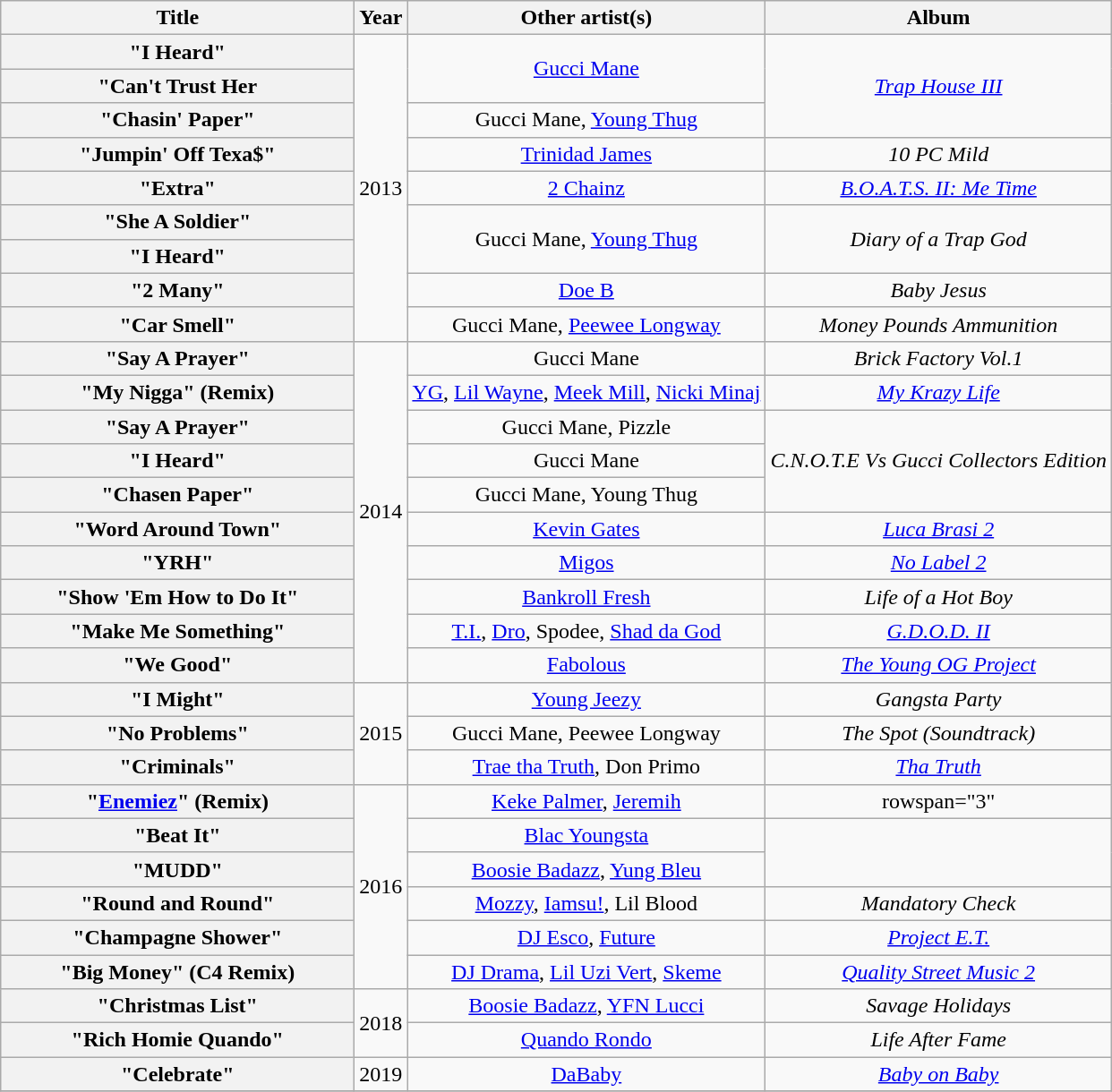<table class="wikitable plainrowheaders" style="text-align:center;">
<tr>
<th scope="col" style="width:16em;">Title</th>
<th scope="col">Year</th>
<th scope="col">Other artist(s)</th>
<th scope="col">Album</th>
</tr>
<tr>
<th scope="row">"I Heard"</th>
<td rowspan="9">2013</td>
<td rowspan="2"><a href='#'>Gucci Mane</a></td>
<td rowspan="3"><em><a href='#'>Trap House III</a></em></td>
</tr>
<tr>
<th scope="row">"Can't Trust Her</th>
</tr>
<tr>
<th scope="row">"Chasin' Paper"</th>
<td>Gucci Mane, <a href='#'>Young Thug</a></td>
</tr>
<tr>
<th scope="row">"Jumpin' Off Texa$"</th>
<td><a href='#'>Trinidad James</a></td>
<td><em>10 PC Mild</em></td>
</tr>
<tr>
<th scope="row">"Extra"</th>
<td><a href='#'>2 Chainz</a></td>
<td><em><a href='#'>B.O.A.T.S. II: Me Time</a></em></td>
</tr>
<tr>
<th scope="Row">"She A Soldier"</th>
<td rowspan="2">Gucci Mane, <a href='#'>Young Thug</a></td>
<td rowspan="2"><em>Diary of a Trap God</em></td>
</tr>
<tr>
<th scope="row">"I Heard"</th>
</tr>
<tr>
<th scope="row">"2 Many"</th>
<td><a href='#'>Doe B</a></td>
<td><em>Baby Jesus</em></td>
</tr>
<tr>
<th scope="row">"Car Smell"</th>
<td>Gucci Mane, <a href='#'>Peewee Longway</a></td>
<td><em>Money Pounds Ammunition</em></td>
</tr>
<tr>
<th scope="row">"Say A Prayer"</th>
<td rowspan="10">2014</td>
<td>Gucci Mane</td>
<td><em>Brick Factory Vol.1</em></td>
</tr>
<tr>
<th scope="row">"My Nigga" (Remix)</th>
<td><a href='#'>YG</a>, <a href='#'>Lil Wayne</a>, <a href='#'>Meek Mill</a>, <a href='#'>Nicki Minaj</a></td>
<td><em><a href='#'>My Krazy Life</a></em></td>
</tr>
<tr>
<th scope="row">"Say A Prayer"</th>
<td>Gucci Mane, Pizzle</td>
<td rowspan="3"><em>C.N.O.T.E Vs Gucci Collectors Edition</em></td>
</tr>
<tr>
<th scope="row">"I Heard"</th>
<td>Gucci Mane</td>
</tr>
<tr>
<th scope="row">"Chasen Paper"</th>
<td>Gucci Mane, Young Thug</td>
</tr>
<tr>
<th scope="row">"Word Around Town"</th>
<td><a href='#'>Kevin Gates</a></td>
<td><em><a href='#'>Luca Brasi 2</a></em></td>
</tr>
<tr>
<th scope="row">"YRH"</th>
<td><a href='#'>Migos</a></td>
<td><em><a href='#'>No Label 2</a></em></td>
</tr>
<tr>
<th scope="row">"Show 'Em How to Do It"</th>
<td><a href='#'>Bankroll Fresh</a></td>
<td><em>Life of a Hot Boy</em></td>
</tr>
<tr>
<th scope="row">"Make Me Something"</th>
<td><a href='#'>T.I.</a>, <a href='#'>Dro</a>, Spodee, <a href='#'>Shad da God</a></td>
<td><em><a href='#'>G.D.O.D. II</a></em></td>
</tr>
<tr>
<th scope="row">"We Good"</th>
<td><a href='#'>Fabolous</a></td>
<td><em><a href='#'>The Young OG Project</a></em></td>
</tr>
<tr>
<th scope="row">"I Might"</th>
<td rowspan="3">2015</td>
<td><a href='#'>Young Jeezy</a></td>
<td><em>Gangsta Party</em></td>
</tr>
<tr>
<th scope="row">"No Problems"</th>
<td>Gucci Mane, Peewee Longway</td>
<td><em>The Spot (Soundtrack)</em></td>
</tr>
<tr>
<th scope="row">"Criminals"</th>
<td><a href='#'>Trae tha Truth</a>, Don Primo</td>
<td><em><a href='#'>Tha Truth</a></em></td>
</tr>
<tr>
<th scope="row">"<a href='#'>Enemiez</a>" (Remix)</th>
<td rowspan="6">2016</td>
<td><a href='#'>Keke Palmer</a>, <a href='#'>Jeremih</a></td>
<td>rowspan="3" </td>
</tr>
<tr>
<th scope="row">"Beat It"</th>
<td><a href='#'>Blac Youngsta</a></td>
</tr>
<tr>
<th scope="row">"MUDD"</th>
<td><a href='#'>Boosie Badazz</a>, <a href='#'>Yung Bleu</a></td>
</tr>
<tr>
<th scope="row">"Round and Round"</th>
<td><a href='#'>Mozzy</a>, <a href='#'>Iamsu!</a>, Lil Blood</td>
<td><em>Mandatory Check</em></td>
</tr>
<tr>
<th scope="row">"Champagne Shower"</th>
<td><a href='#'>DJ Esco</a>, <a href='#'>Future</a></td>
<td><em><a href='#'>Project E.T.</a></em></td>
</tr>
<tr>
<th scope="row">"Big Money" (C4 Remix)</th>
<td><a href='#'>DJ Drama</a>, <a href='#'>Lil Uzi Vert</a>, <a href='#'>Skeme</a></td>
<td><em><a href='#'>Quality Street Music 2</a></em></td>
</tr>
<tr>
<th scope="row">"Christmas List"</th>
<td rowspan="2">2018</td>
<td><a href='#'>Boosie Badazz</a>, <a href='#'>YFN Lucci</a></td>
<td><em>Savage Holidays</em></td>
</tr>
<tr>
<th scope="row">"Rich Homie Quando"</th>
<td><a href='#'>Quando Rondo</a></td>
<td><em>Life After Fame</em></td>
</tr>
<tr>
<th scope="row">"Celebrate"</th>
<td rowspan="1">2019</td>
<td><a href='#'>DaBaby</a></td>
<td><em><a href='#'>Baby on Baby</a></em></td>
</tr>
<tr>
</tr>
</table>
